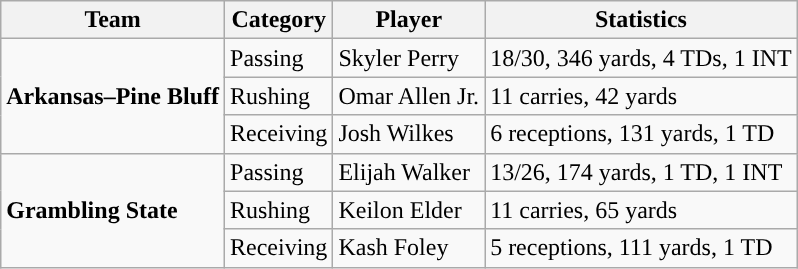<table class="wikitable" style="float: left;">
<tr>
<th>Team</th>
<th>Category</th>
<th>Player</th>
<th>Statistics</th>
</tr>
<tr>
<td rowspan=3><strong>Arkansas–Pine Bluff</strong></td>
<td>Passing</td>
<td>Skyler Perry</td>
<td>18/30, 346 yards, 4 TDs, 1 INT</td>
</tr>
<tr>
<td>Rushing</td>
<td>Omar Allen Jr.</td>
<td>11 carries, 42 yards</td>
</tr>
<tr>
<td>Receiving</td>
<td>Josh Wilkes</td>
<td>6 receptions, 131 yards, 1 TD</td>
</tr>
<tr>
<td rowspan=3><strong>Grambling State</strong></td>
<td>Passing</td>
<td>Elijah Walker</td>
<td>13/26, 174 yards, 1 TD, 1 INT</td>
</tr>
<tr>
<td>Rushing</td>
<td>Keilon Elder</td>
<td>11 carries, 65 yards</td>
</tr>
<tr>
<td>Receiving</td>
<td>Kash Foley</td>
<td>5 receptions, 111 yards, 1 TD</td>
</tr>
</table>
